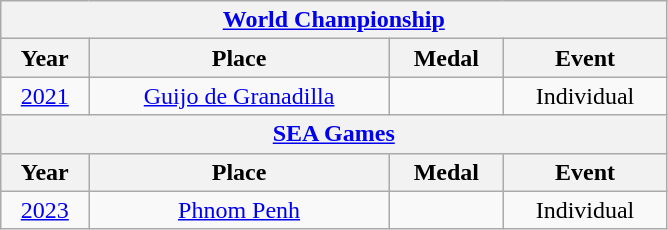<table class="wikitable center col2izq" style="text-align:center;width:445px;">
<tr>
<th colspan=4><a href='#'>World Championship</a></th>
</tr>
<tr>
<th>Year</th>
<th>Place</th>
<th>Medal</th>
<th>Event</th>
</tr>
<tr>
<td><a href='#'>2021</a></td>
<td> <a href='#'>Guijo de Granadilla</a></td>
<td></td>
<td>Individual</td>
</tr>
<tr>
<th colspan=4><a href='#'>SEA Games</a></th>
</tr>
<tr>
<th>Year</th>
<th>Place</th>
<th>Medal</th>
<th>Event</th>
</tr>
<tr>
<td><a href='#'>2023</a></td>
<td> <a href='#'>Phnom Penh</a></td>
<td></td>
<td>Individual</td>
</tr>
</table>
